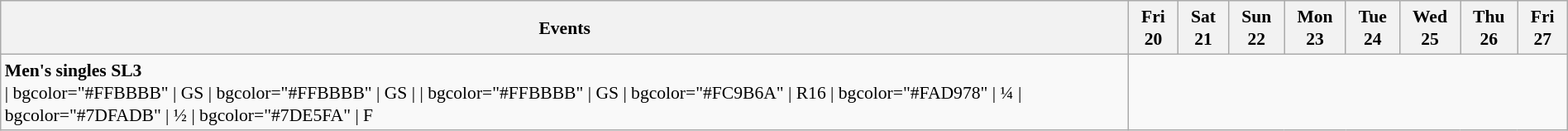<table class="wikitable" style="margin:0.5em auto; font-size:90%; line-height:1.25em; text-align:center">
<tr>
<th>Events</th>
<th>Fri 20</th>
<th>Sat 21</th>
<th>Sun 22</th>
<th>Mon 23</th>
<th>Tue 24</th>
<th>Wed 25</th>
<th>Thu 26</th>
<th>Fri 27</th>
</tr>
<tr>
<td align="left"><strong>Men's singles SL3</strong><br>| bgcolor="#FFBBBB" | GS
| bgcolor="#FFBBBB" | GS
| 
| bgcolor="#FFBBBB" | GS
| bgcolor="#FC9B6A" | R16
| bgcolor="#FAD978" | ¼
| bgcolor="#7DFADB" | ½
| bgcolor="#7DE5FA" | F</td>
</tr>
</table>
